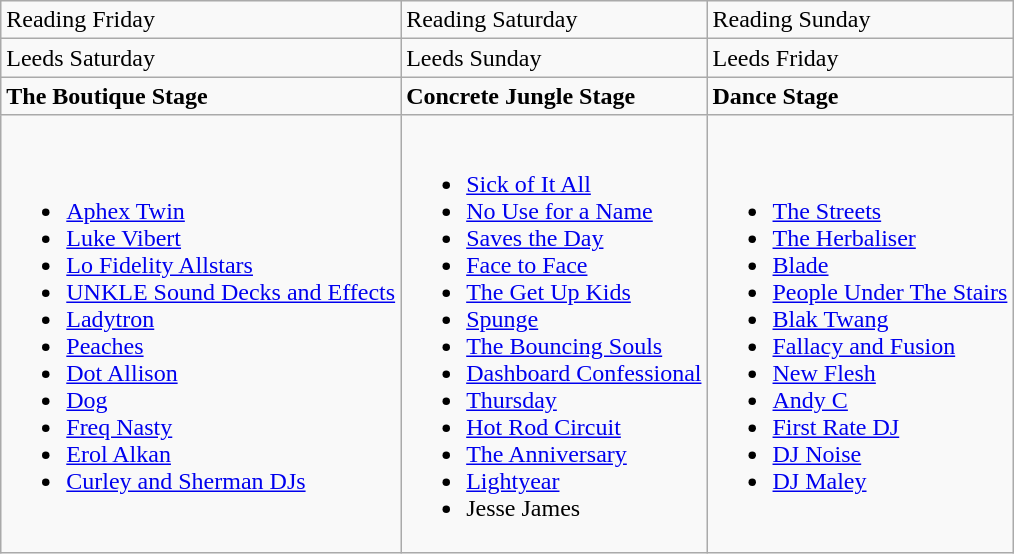<table class="wikitable">
<tr>
<td>Reading Friday</td>
<td>Reading Saturday</td>
<td>Reading Sunday</td>
</tr>
<tr>
<td>Leeds Saturday</td>
<td>Leeds Sunday</td>
<td>Leeds Friday</td>
</tr>
<tr>
<td><strong>The Boutique Stage</strong></td>
<td><strong>Concrete Jungle Stage</strong></td>
<td><strong>Dance Stage</strong></td>
</tr>
<tr>
<td><br><ul><li><a href='#'>Aphex Twin</a></li><li><a href='#'>Luke Vibert</a></li><li><a href='#'>Lo Fidelity Allstars</a></li><li><a href='#'>UNKLE Sound Decks and Effects</a></li><li><a href='#'>Ladytron</a></li><li><a href='#'>Peaches</a></li><li><a href='#'>Dot Allison</a></li><li><a href='#'>Dog</a></li><li><a href='#'>Freq Nasty</a></li><li><a href='#'>Erol Alkan</a></li><li><a href='#'>Curley and Sherman DJs</a></li></ul></td>
<td><br><ul><li><a href='#'>Sick of It All</a></li><li><a href='#'>No Use for a Name</a></li><li><a href='#'>Saves the Day</a></li><li><a href='#'>Face to Face</a></li><li><a href='#'>The Get Up Kids</a></li><li><a href='#'>Spunge</a></li><li><a href='#'>The Bouncing Souls</a></li><li><a href='#'>Dashboard Confessional</a></li><li><a href='#'>Thursday</a></li><li><a href='#'>Hot Rod Circuit</a></li><li><a href='#'>The Anniversary</a></li><li><a href='#'>Lightyear</a></li><li>Jesse James</li></ul></td>
<td><br><ul><li><a href='#'>The Streets</a></li><li><a href='#'>The Herbaliser</a></li><li><a href='#'>Blade</a></li><li><a href='#'>People Under The Stairs</a></li><li><a href='#'>Blak Twang</a></li><li><a href='#'>Fallacy and Fusion</a></li><li><a href='#'>New Flesh</a></li><li><a href='#'>Andy C</a></li><li><a href='#'>First Rate DJ</a></li><li><a href='#'>DJ Noise</a></li><li><a href='#'>DJ Maley</a></li></ul></td>
</tr>
</table>
